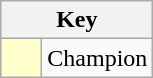<table class="wikitable" style="text-align: center;">
<tr>
<th colspan="2">Key</th>
</tr>
<tr>
<td style="background:#ffffcc; width:20px;"></td>
<td align="left">Champion</td>
</tr>
</table>
